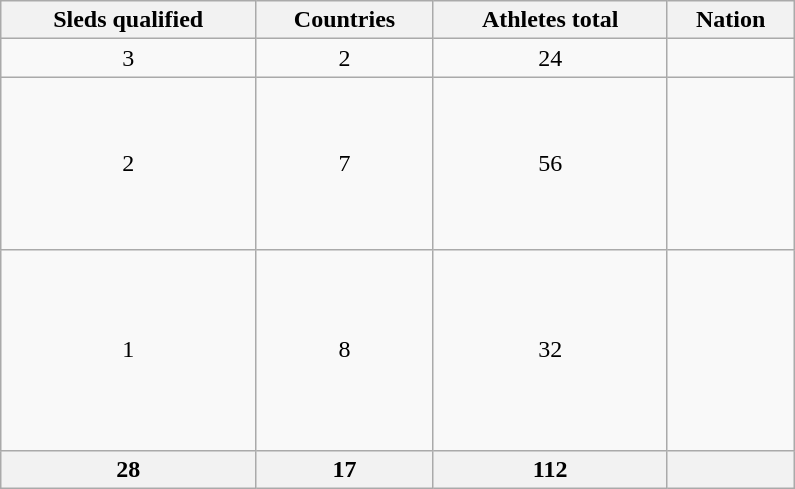<table class="wikitable" width=530>
<tr>
<th>Sleds qualified</th>
<th>Countries</th>
<th>Athletes total</th>
<th>Nation</th>
</tr>
<tr>
<td align=center>3</td>
<td align=center>2</td>
<td align=center>24</td>
<td><br></td>
</tr>
<tr>
<td align=center>2</td>
<td align=center>7</td>
<td align=center>56</td>
<td><br><br><br><br><br><br></td>
</tr>
<tr>
<td align=center>1</td>
<td align=center>8</td>
<td align=center>32</td>
<td><br><br><br><br><br><br><br></td>
</tr>
<tr>
<th>28</th>
<th>17</th>
<th>112</th>
<th></th>
</tr>
</table>
